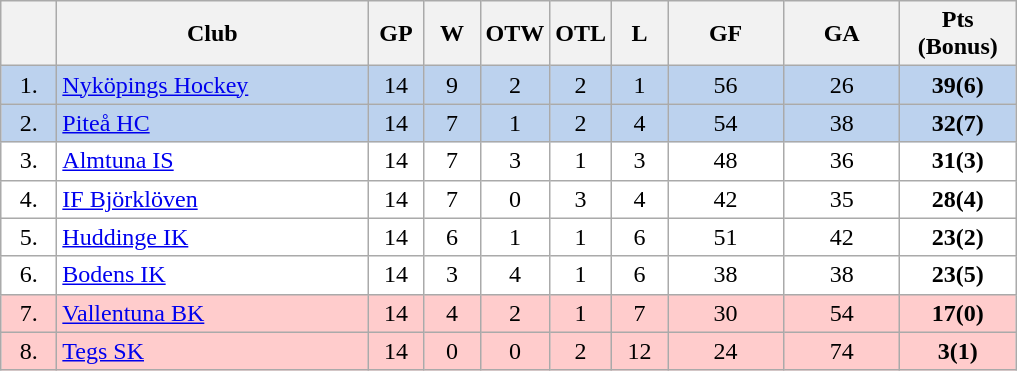<table class="wikitable">
<tr>
<th width="30"></th>
<th width="200">Club</th>
<th width="30">GP</th>
<th width="30">W</th>
<th width="30">OTW</th>
<th width="30">OTL</th>
<th width="30">L</th>
<th width="70">GF</th>
<th width="70">GA</th>
<th width="70">Pts (Bonus)</th>
</tr>
<tr bgcolor="#BCD2EE" align="center">
<td>1.</td>
<td align="left"><a href='#'>Nyköpings Hockey</a></td>
<td>14</td>
<td>9</td>
<td>2</td>
<td>2</td>
<td>1</td>
<td>56</td>
<td>26</td>
<td><strong>39(6)</strong></td>
</tr>
<tr bgcolor="#BCD2EE" align="center">
<td>2.</td>
<td align="left"><a href='#'>Piteå HC</a></td>
<td>14</td>
<td>7</td>
<td>1</td>
<td>2</td>
<td>4</td>
<td>54</td>
<td>38</td>
<td><strong>32(7)</strong></td>
</tr>
<tr bgcolor="#FFFFFF" align="center">
<td>3.</td>
<td align="left"><a href='#'>Almtuna IS</a></td>
<td>14</td>
<td>7</td>
<td>3</td>
<td>1</td>
<td>3</td>
<td>48</td>
<td>36</td>
<td><strong>31(3)</strong></td>
</tr>
<tr bgcolor="#FFFFFF" align="center">
<td>4.</td>
<td align="left"><a href='#'>IF Björklöven</a></td>
<td>14</td>
<td>7</td>
<td>0</td>
<td>3</td>
<td>4</td>
<td>42</td>
<td>35</td>
<td><strong>28(4)</strong></td>
</tr>
<tr bgcolor="#FFFFFF" align="center">
<td>5.</td>
<td align="left"><a href='#'>Huddinge IK</a></td>
<td>14</td>
<td>6</td>
<td>1</td>
<td>1</td>
<td>6</td>
<td>51</td>
<td>42</td>
<td><strong>23(2)</strong></td>
</tr>
<tr bgcolor="#FFFFFF" align="center">
<td>6.</td>
<td align="left"><a href='#'>Bodens IK</a></td>
<td>14</td>
<td>3</td>
<td>4</td>
<td>1</td>
<td>6</td>
<td>38</td>
<td>38</td>
<td><strong>23(5)</strong></td>
</tr>
<tr bgcolor="#FFCCCC" align="center">
<td>7.</td>
<td align="left"><a href='#'>Vallentuna BK</a></td>
<td>14</td>
<td>4</td>
<td>2</td>
<td>1</td>
<td>7</td>
<td>30</td>
<td>54</td>
<td><strong>17(0)</strong></td>
</tr>
<tr bgcolor="#FFCCCC" align="center">
<td>8.</td>
<td align="left"><a href='#'>Tegs SK</a></td>
<td>14</td>
<td>0</td>
<td>0</td>
<td>2</td>
<td>12</td>
<td>24</td>
<td>74</td>
<td><strong>3(1)</strong></td>
</tr>
</table>
